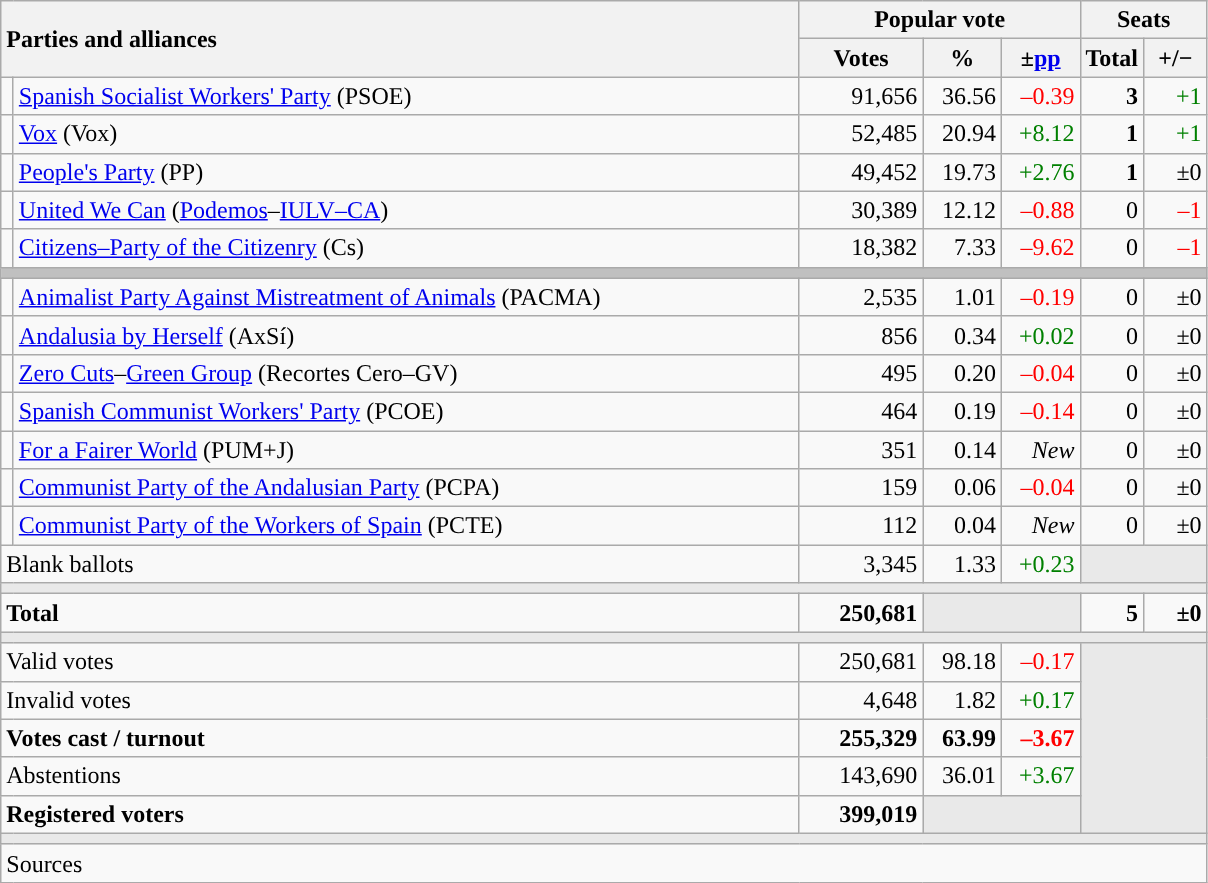<table class="wikitable" style="text-align:right;">
<tr>
<th style="text-align:left;" rowspan="2" colspan="2" width="525">Parties and alliances</th>
<th colspan="3">Popular vote</th>
<th colspan="2">Seats</th>
</tr>
<tr>
<th width="75">Votes</th>
<th width="45">%</th>
<th width="45">±<a href='#'>pp</a></th>
<th width="35">Total</th>
<th width="35">+/−</th>
</tr>
<tr>
<td width="1" style="color:inherit;background:"></td>
<td align="left"><a href='#'>Spanish Socialist Workers' Party</a> (PSOE)</td>
<td>91,656</td>
<td>36.56</td>
<td style="color:red;">–0.39</td>
<td><strong>3</strong></td>
<td style="color:green;">+1</td>
</tr>
<tr>
<td style="color:inherit;background:"></td>
<td align="left"><a href='#'>Vox</a> (Vox)</td>
<td>52,485</td>
<td>20.94</td>
<td style="color:green;">+8.12</td>
<td><strong>1</strong></td>
<td style="color:green;">+1</td>
</tr>
<tr>
<td style="color:inherit;background:"></td>
<td align="left"><a href='#'>People's Party</a> (PP)</td>
<td>49,452</td>
<td>19.73</td>
<td style="color:green;">+2.76</td>
<td><strong>1</strong></td>
<td>±0</td>
</tr>
<tr>
<td style="color:inherit;background:"></td>
<td align="left"><a href='#'>United We Can</a> (<a href='#'>Podemos</a>–<a href='#'>IULV–CA</a>)</td>
<td>30,389</td>
<td>12.12</td>
<td style="color:red;">–0.88</td>
<td>0</td>
<td style="color:red;">–1</td>
</tr>
<tr>
<td style="color:inherit;background:"></td>
<td align="left"><a href='#'>Citizens–Party of the Citizenry</a> (Cs)</td>
<td>18,382</td>
<td>7.33</td>
<td style="color:red;">–9.62</td>
<td>0</td>
<td style="color:red;">–1</td>
</tr>
<tr>
<td colspan="7" bgcolor="#C0C0C0"></td>
</tr>
<tr>
<td style="color:inherit;background:"></td>
<td align="left"><a href='#'>Animalist Party Against Mistreatment of Animals</a> (PACMA)</td>
<td>2,535</td>
<td>1.01</td>
<td style="color:red;">–0.19</td>
<td>0</td>
<td>±0</td>
</tr>
<tr>
<td style="color:inherit;background:"></td>
<td align="left"><a href='#'>Andalusia by Herself</a> (AxSí)</td>
<td>856</td>
<td>0.34</td>
<td style="color:green;">+0.02</td>
<td>0</td>
<td>±0</td>
</tr>
<tr>
<td style="color:inherit;background:"></td>
<td align="left"><a href='#'>Zero Cuts</a>–<a href='#'>Green Group</a> (Recortes Cero–GV)</td>
<td>495</td>
<td>0.20</td>
<td style="color:red;">–0.04</td>
<td>0</td>
<td>±0</td>
</tr>
<tr>
<td style="color:inherit;background:"></td>
<td align="left"><a href='#'>Spanish Communist Workers' Party</a> (PCOE)</td>
<td>464</td>
<td>0.19</td>
<td style="color:red;">–0.14</td>
<td>0</td>
<td>±0</td>
</tr>
<tr>
<td style="color:inherit;background:"></td>
<td align="left"><a href='#'>For a Fairer World</a> (PUM+J)</td>
<td>351</td>
<td>0.14</td>
<td><em>New</em></td>
<td>0</td>
<td>±0</td>
</tr>
<tr>
<td style="color:inherit;background:"></td>
<td align="left"><a href='#'>Communist Party of the Andalusian Party</a> (PCPA)</td>
<td>159</td>
<td>0.06</td>
<td style="color:red;">–0.04</td>
<td>0</td>
<td>±0</td>
</tr>
<tr>
<td style="color:inherit;background:"></td>
<td align="left"><a href='#'>Communist Party of the Workers of Spain</a> (PCTE)</td>
<td>112</td>
<td>0.04</td>
<td><em>New</em></td>
<td>0</td>
<td>±0</td>
</tr>
<tr>
<td align="left" colspan="2">Blank ballots</td>
<td>3,345</td>
<td>1.33</td>
<td style="color:green;">+0.23</td>
<td bgcolor="#E9E9E9" colspan="2"></td>
</tr>
<tr>
<td colspan="7" bgcolor="#E9E9E9"></td>
</tr>
<tr style="font-weight:bold;">
<td align="left" colspan="2">Total</td>
<td>250,681</td>
<td bgcolor="#E9E9E9" colspan="2"></td>
<td>5</td>
<td>±0</td>
</tr>
<tr>
<td colspan="7" bgcolor="#E9E9E9"></td>
</tr>
<tr>
<td align="left" colspan="2">Valid votes</td>
<td>250,681</td>
<td>98.18</td>
<td style="color:red;">–0.17</td>
<td bgcolor="#E9E9E9" colspan="2" rowspan="5"></td>
</tr>
<tr>
<td align="left" colspan="2">Invalid votes</td>
<td>4,648</td>
<td>1.82</td>
<td style="color:green;">+0.17</td>
</tr>
<tr style="font-weight:bold;">
<td align="left" colspan="2">Votes cast / turnout</td>
<td>255,329</td>
<td>63.99</td>
<td style="color:red;">–3.67</td>
</tr>
<tr>
<td align="left" colspan="2">Abstentions</td>
<td>143,690</td>
<td>36.01</td>
<td style="color:green;">+3.67</td>
</tr>
<tr style="font-weight:bold;">
<td align="left" colspan="2">Registered voters</td>
<td>399,019</td>
<td bgcolor="#E9E9E9" colspan="2"></td>
</tr>
<tr>
<td colspan="7" bgcolor="#E9E9E9"></td>
</tr>
<tr>
<td align="left" colspan="7">Sources</td>
</tr>
</table>
